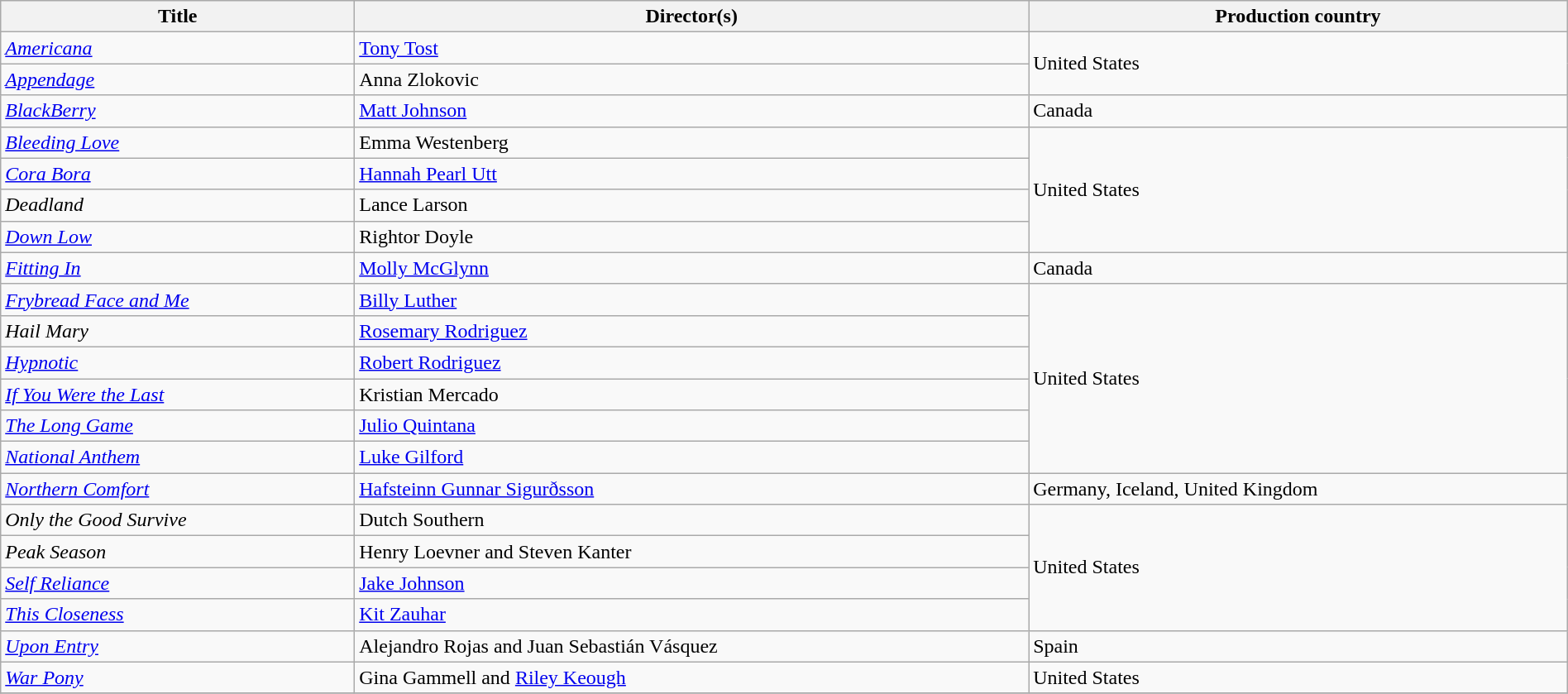<table class="wikitable plainrowheaders" style="width:100%; margin-bottom:4px">
<tr>
<th scope="col">Title</th>
<th scope="col">Director(s)</th>
<th scope="col">Production country</th>
</tr>
<tr>
<td><em><a href='#'>Americana</a></em></td>
<td><a href='#'>Tony Tost</a></td>
<td rowspan="2">United States</td>
</tr>
<tr>
<td><em><a href='#'>Appendage</a></em></td>
<td>Anna Zlokovic</td>
</tr>
<tr>
<td><em><a href='#'>BlackBerry</a></em></td>
<td><a href='#'>Matt Johnson</a></td>
<td>Canada</td>
</tr>
<tr>
<td><em><a href='#'>Bleeding Love</a></em></td>
<td>Emma Westenberg</td>
<td rowspan="4">United States</td>
</tr>
<tr>
<td><em><a href='#'>Cora Bora</a></em></td>
<td><a href='#'>Hannah Pearl Utt</a></td>
</tr>
<tr>
<td><em>Deadland</em></td>
<td>Lance Larson</td>
</tr>
<tr>
<td><em><a href='#'>Down Low</a></em></td>
<td>Rightor Doyle</td>
</tr>
<tr>
<td><em><a href='#'>Fitting In</a></em></td>
<td><a href='#'>Molly McGlynn</a></td>
<td>Canada</td>
</tr>
<tr>
<td><em><a href='#'>Frybread Face and Me</a></em></td>
<td><a href='#'>Billy Luther</a></td>
<td rowspan="6">United States</td>
</tr>
<tr>
<td><em>Hail Mary</em></td>
<td><a href='#'>Rosemary Rodriguez</a></td>
</tr>
<tr>
<td><em><a href='#'>Hypnotic</a></em></td>
<td><a href='#'>Robert Rodriguez</a></td>
</tr>
<tr>
<td><em><a href='#'>If You Were the Last</a></em></td>
<td>Kristian Mercado</td>
</tr>
<tr>
<td><em><a href='#'>The Long Game</a></em></td>
<td><a href='#'>Julio Quintana</a></td>
</tr>
<tr>
<td><em><a href='#'>National Anthem</a></em></td>
<td><a href='#'>Luke Gilford</a></td>
</tr>
<tr>
<td><em><a href='#'>Northern Comfort</a></em></td>
<td><a href='#'>Hafsteinn Gunnar Sigurðsson</a></td>
<td>Germany, Iceland, United Kingdom</td>
</tr>
<tr>
<td><em>Only the Good Survive</em></td>
<td>Dutch Southern</td>
<td rowspan="4">United States</td>
</tr>
<tr>
<td><em>Peak Season</em></td>
<td>Henry Loevner and Steven Kanter</td>
</tr>
<tr>
<td><em><a href='#'>Self Reliance</a></em></td>
<td><a href='#'>Jake Johnson</a></td>
</tr>
<tr>
<td><em><a href='#'>This Closeness</a></em></td>
<td><a href='#'>Kit Zauhar</a></td>
</tr>
<tr>
<td><em><a href='#'>Upon Entry</a></em></td>
<td>Alejandro Rojas and Juan Sebastián Vásquez</td>
<td>Spain</td>
</tr>
<tr>
<td><em><a href='#'>War Pony</a></em></td>
<td>Gina Gammell and <a href='#'>Riley Keough</a></td>
<td>United States</td>
</tr>
<tr>
</tr>
</table>
